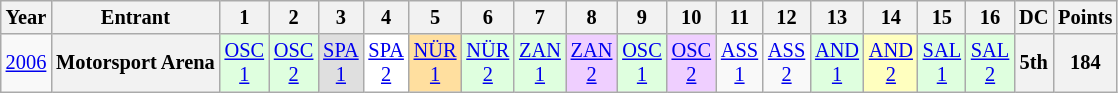<table class="wikitable" style="text-align:center; font-size:85%">
<tr>
<th>Year</th>
<th>Entrant</th>
<th>1</th>
<th>2</th>
<th>3</th>
<th>4</th>
<th>5</th>
<th>6</th>
<th>7</th>
<th>8</th>
<th>9</th>
<th>10</th>
<th>11</th>
<th>12</th>
<th>13</th>
<th>14</th>
<th>15</th>
<th>16</th>
<th>DC</th>
<th>Points</th>
</tr>
<tr>
<td><a href='#'>2006</a></td>
<th nowrap>Motorsport Arena</th>
<td style="background:#dfffdf;"><a href='#'>OSC<br>1</a><br></td>
<td style="background:#dfffdf;"><a href='#'>OSC<br>2</a><br></td>
<td style="background:#dfdfdf;"><a href='#'>SPA<br>1</a><br></td>
<td style="background:#ffffff;"><a href='#'>SPA<br>2</a><br></td>
<td style="background:#ffdf9f;"><a href='#'>NÜR<br>1</a><br></td>
<td style="background:#dfffdf;"><a href='#'>NÜR<br>2</a><br></td>
<td style="background:#dfffdf;"><a href='#'>ZAN<br>1</a><br></td>
<td style="background:#efcfff;"><a href='#'>ZAN<br>2</a><br></td>
<td style="background:#dfffdf;"><a href='#'>OSC<br>1</a><br></td>
<td style="background:#efcfff;"><a href='#'>OSC<br>2</a><br></td>
<td><a href='#'>ASS<br>1</a></td>
<td><a href='#'>ASS<br>2</a></td>
<td style="background:#dfffdf;"><a href='#'>AND<br>1</a><br></td>
<td style="background:#ffffbf;"><a href='#'>AND<br>2</a><br></td>
<td style="background:#dfffdf;"><a href='#'>SAL<br>1</a><br></td>
<td style="background:#dfffdf;"><a href='#'>SAL<br>2</a><br></td>
<th>5th</th>
<th>184</th>
</tr>
</table>
